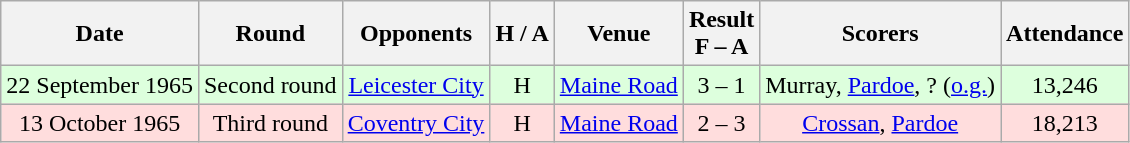<table class="wikitable" style="text-align:center">
<tr>
<th>Date</th>
<th>Round</th>
<th>Opponents</th>
<th>H / A</th>
<th>Venue</th>
<th>Result<br>F – A</th>
<th>Scorers</th>
<th>Attendance</th>
</tr>
<tr bgcolor="#ddffdd">
<td>22 September 1965</td>
<td>Second round</td>
<td><a href='#'>Leicester City</a></td>
<td>H</td>
<td><a href='#'>Maine Road</a></td>
<td>3 – 1</td>
<td>Murray, <a href='#'>Pardoe</a>, ? (<a href='#'>o.g.</a>)</td>
<td>13,246</td>
</tr>
<tr bgcolor="#ffdddd">
<td>13 October 1965</td>
<td>Third round</td>
<td><a href='#'>Coventry City</a></td>
<td>H</td>
<td><a href='#'>Maine Road</a></td>
<td>2 – 3</td>
<td><a href='#'>Crossan</a>, <a href='#'>Pardoe</a></td>
<td>18,213</td>
</tr>
</table>
